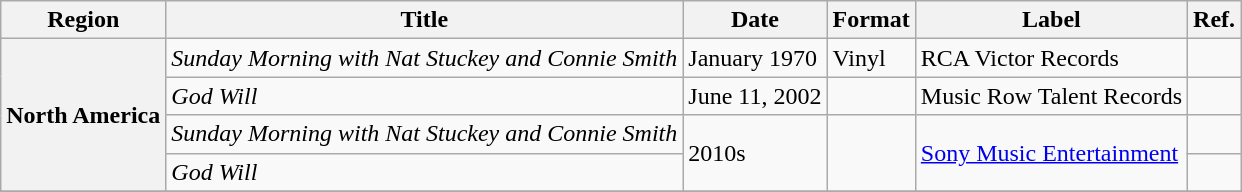<table class="wikitable plainrowheaders">
<tr>
<th scope="col">Region</th>
<th scope="col">Title</th>
<th scope="col">Date</th>
<th scope="col">Format</th>
<th scope="col">Label</th>
<th scope="col">Ref.</th>
</tr>
<tr>
<th scope="row" rowspan="4">North America</th>
<td><em>Sunday Morning with Nat Stuckey and Connie Smith</em></td>
<td>January 1970</td>
<td>Vinyl</td>
<td>RCA Victor Records</td>
<td></td>
</tr>
<tr>
<td><em>God Will</em></td>
<td>June 11, 2002</td>
<td></td>
<td>Music Row Talent Records</td>
<td></td>
</tr>
<tr>
<td><em>Sunday Morning with Nat Stuckey and Connie Smith</em></td>
<td rowspan="2">2010s</td>
<td rowspan="2"></td>
<td rowspan="2"><a href='#'>Sony Music Entertainment</a></td>
<td></td>
</tr>
<tr>
<td><em>God Will</em></td>
<td></td>
</tr>
<tr>
</tr>
</table>
